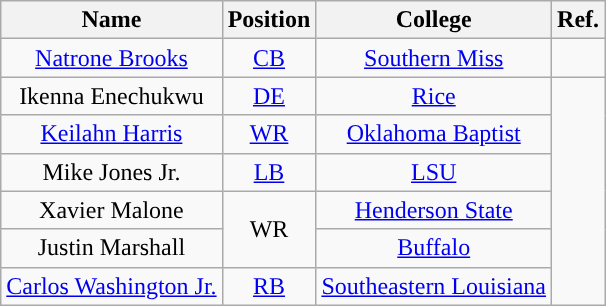<table class="wikitable" style="text-align:center">
<tr>
<th>Name</th>
<th>Position</th>
<th>College</th>
<th>Ref.</th>
</tr>
<tr>
<td><a href='#'>Natrone Brooks</a></td>
<td><a href='#'>CB</a></td>
<td><a href='#'>Southern Miss</a></td>
<td></td>
</tr>
<tr>
<td>Ikenna Enechukwu</td>
<td><a href='#'>DE</a></td>
<td><a href='#'>Rice</a></td>
<td rowspan="6"></td>
</tr>
<tr>
<td><a href='#'>Keilahn Harris</a></td>
<td><a href='#'>WR</a></td>
<td><a href='#'>Oklahoma Baptist</a></td>
</tr>
<tr>
<td>Mike Jones Jr.</td>
<td><a href='#'>LB</a></td>
<td><a href='#'>LSU</a></td>
</tr>
<tr>
<td>Xavier Malone</td>
<td rowspan="2">WR</td>
<td><a href='#'>Henderson State</a></td>
</tr>
<tr>
<td>Justin Marshall</td>
<td><a href='#'>Buffalo</a></td>
</tr>
<tr>
<td><a href='#'>Carlos Washington Jr.</a></td>
<td><a href='#'>RB</a></td>
<td><a href='#'>Southeastern Louisiana</a></td>
</tr>
</table>
